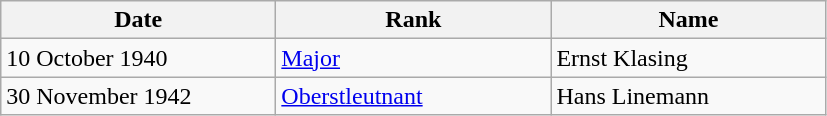<table class="wikitable">
<tr class="hintergrundfarbe5">
<th style="width:11em"><strong>Date</strong></th>
<th style="width:11em"><strong>Rank</strong></th>
<th style="width:11em"><strong>Name</strong></th>
</tr>
<tr>
<td>10 October 1940</td>
<td><a href='#'>Major</a></td>
<td>Ernst Klasing</td>
</tr>
<tr>
<td>30 November 1942</td>
<td><a href='#'>Oberstleutnant</a></td>
<td>Hans Linemann</td>
</tr>
</table>
